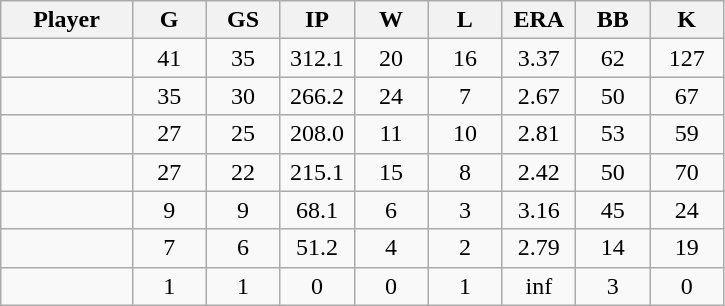<table class="wikitable">
<tr>
<th bgcolor="#DDDDFF" width="16%">Player</th>
<th bgcolor="#DDDDFF" width="9%">G</th>
<th bgcolor="#DDDDFF" width="9%">GS</th>
<th bgcolor="#DDDDFF" width="9%">IP</th>
<th bgcolor="#DDDDFF" width="9%">W</th>
<th bgcolor="#DDDDFF" width="9%">L</th>
<th bgcolor="#DDDDFF" width="9%">ERA</th>
<th bgcolor="#DDDDFF" width="9%">BB</th>
<th bgcolor="#DDDDFF" width="9%">K</th>
</tr>
<tr align="center">
<td></td>
<td>41</td>
<td>35</td>
<td>312.1</td>
<td>20</td>
<td>16</td>
<td>3.37</td>
<td>62</td>
<td>127</td>
</tr>
<tr align="center">
<td></td>
<td>35</td>
<td>30</td>
<td>266.2</td>
<td>24</td>
<td>7</td>
<td>2.67</td>
<td>50</td>
<td>67</td>
</tr>
<tr align="center">
<td></td>
<td>27</td>
<td>25</td>
<td>208.0</td>
<td>11</td>
<td>10</td>
<td>2.81</td>
<td>53</td>
<td>59</td>
</tr>
<tr align="center">
<td></td>
<td>27</td>
<td>22</td>
<td>215.1</td>
<td>15</td>
<td>8</td>
<td>2.42</td>
<td>50</td>
<td>70</td>
</tr>
<tr align="center">
<td></td>
<td>9</td>
<td>9</td>
<td>68.1</td>
<td>6</td>
<td>3</td>
<td>3.16</td>
<td>45</td>
<td>24</td>
</tr>
<tr align="center">
<td></td>
<td>7</td>
<td>6</td>
<td>51.2</td>
<td>4</td>
<td>2</td>
<td>2.79</td>
<td>14</td>
<td>19</td>
</tr>
<tr align="center">
<td></td>
<td>1</td>
<td>1</td>
<td>0</td>
<td>0</td>
<td>1</td>
<td>inf</td>
<td>3</td>
<td>0</td>
</tr>
</table>
